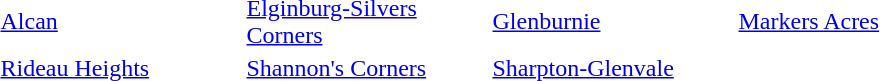<table>
<tr>
<td width="160px"><a href='#'>Alcan</a></td>
<td width="160px"><a href='#'>Elginburg-Silvers Corners</a></td>
<td width="160px"><a href='#'>Glenburnie</a></td>
<td width="160px"><a href='#'>Markers Acres</a></td>
</tr>
<tr>
<td><a href='#'>Rideau Heights</a></td>
<td><a href='#'>Shannon's Corners</a></td>
<td><a href='#'>Sharpton-Glenvale</a></td>
</tr>
</table>
